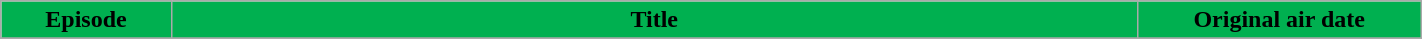<table class="wikitable plainrowheaders" style="background: ; width:75%;">
<tr>
<th style="background: #00B050; width: 12%; color: #000000;">Episode</th>
<th style="background: #00B050; color: #000000;">Title</th>
<th style="background: #00B050; width: 20%; color: #000000;">Original air date</th>
</tr>
<tr>
</tr>
</table>
